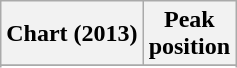<table class="wikitable sortable plainrowheaders" style="text-align:center">
<tr>
<th scope="col">Chart (2013)</th>
<th scope="col">Peak<br> position</th>
</tr>
<tr>
</tr>
<tr>
</tr>
<tr>
</tr>
<tr>
</tr>
<tr>
</tr>
</table>
